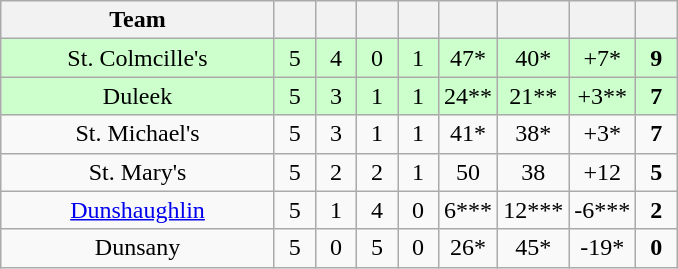<table class="wikitable" style="text-align:center">
<tr>
<th width="175">Team</th>
<th width="20"></th>
<th width="20"></th>
<th width="20"></th>
<th width="20"></th>
<th width="20"></th>
<th width="20"></th>
<th width="20"></th>
<th width="20"></th>
</tr>
<tr style="background:#cfc;">
<td>St. Colmcille's</td>
<td>5</td>
<td>4</td>
<td>0</td>
<td>1</td>
<td>47*</td>
<td>40*</td>
<td>+7*</td>
<td><strong>9</strong></td>
</tr>
<tr style="background:#cfc;">
<td>Duleek</td>
<td>5</td>
<td>3</td>
<td>1</td>
<td>1</td>
<td>24**</td>
<td>21**</td>
<td>+3**</td>
<td><strong>7</strong></td>
</tr>
<tr>
<td>St. Michael's</td>
<td>5</td>
<td>3</td>
<td>1</td>
<td>1</td>
<td>41*</td>
<td>38*</td>
<td>+3*</td>
<td><strong>7</strong></td>
</tr>
<tr>
<td>St. Mary's</td>
<td>5</td>
<td>2</td>
<td>2</td>
<td>1</td>
<td>50</td>
<td>38</td>
<td>+12</td>
<td><strong>5</strong></td>
</tr>
<tr>
<td><a href='#'>Dunshaughlin</a></td>
<td>5</td>
<td>1</td>
<td>4</td>
<td>0</td>
<td>6***</td>
<td>12***</td>
<td>-6***</td>
<td><strong>2</strong></td>
</tr>
<tr>
<td>Dunsany</td>
<td>5</td>
<td>0</td>
<td>5</td>
<td>0</td>
<td>26*</td>
<td>45*</td>
<td>-19*</td>
<td><strong>0</strong></td>
</tr>
</table>
